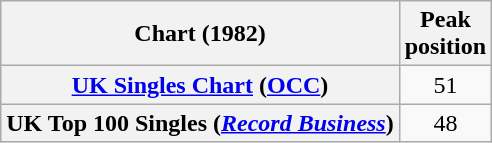<table class="wikitable plainrowheaders" style="text-align:center">
<tr>
<th>Chart (1982)</th>
<th>Peak<br>position</th>
</tr>
<tr>
<th scope="row"><a href='#'>UK Singles Chart</a> (<a href='#'>OCC</a>)</th>
<td style="text-align:center;">51</td>
</tr>
<tr>
<th scope="row">UK Top 100 Singles (<em><a href='#'>Record Business</a></em>)</th>
<td style="text-align:center;">48</td>
</tr>
</table>
